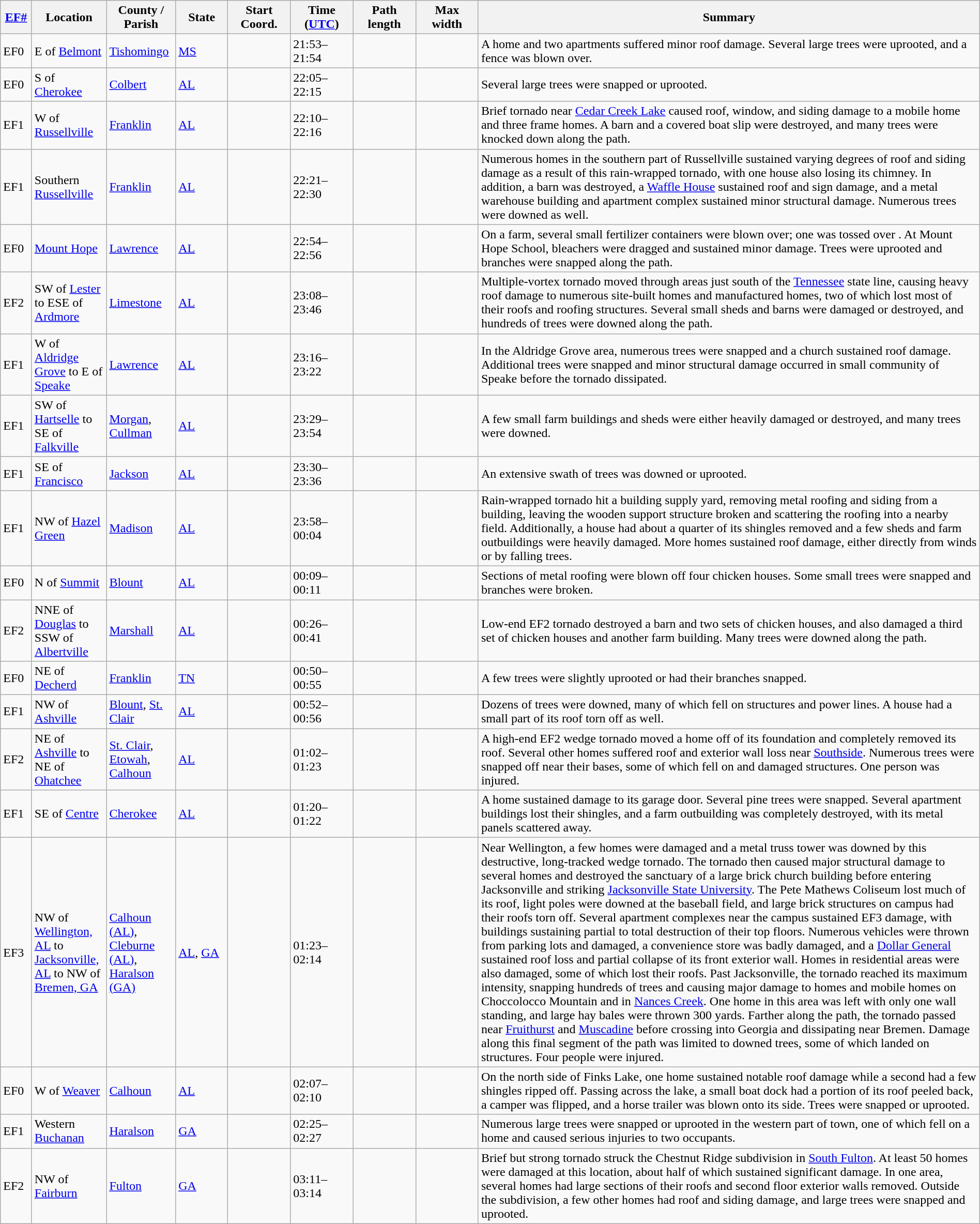<table class="wikitable sortable" style="width:100%;">
<tr>
<th scope="col"  style="width:3%; text-align:center;"><a href='#'>EF#</a></th>
<th scope="col"  style="width:7%; text-align:center;" class="unsortable">Location</th>
<th scope="col"  style="width:6%; text-align:center;" class="unsortable">County / Parish</th>
<th scope="col"  style="width:5%; text-align:center;">State</th>
<th scope="col"  style="width:6%; text-align:center;">Start Coord.</th>
<th scope="col"  style="width:6%; text-align:center;">Time (<a href='#'>UTC</a>)</th>
<th scope="col"  style="width:6%; text-align:center;">Path length</th>
<th scope="col"  style="width:6%; text-align:center;">Max width</th>
<th scope="col" class="unsortable" style="width:48%; text-align:center;">Summary</th>
</tr>
<tr>
<td bgcolor=>EF0</td>
<td>E of <a href='#'>Belmont</a></td>
<td><a href='#'>Tishomingo</a></td>
<td><a href='#'>MS</a></td>
<td></td>
<td>21:53–21:54</td>
<td></td>
<td></td>
<td>A home and two apartments suffered minor roof damage. Several large trees were uprooted, and a fence was blown over.</td>
</tr>
<tr>
<td bgcolor=>EF0</td>
<td>S of <a href='#'>Cherokee</a></td>
<td><a href='#'>Colbert</a></td>
<td><a href='#'>AL</a></td>
<td></td>
<td>22:05–22:15</td>
<td></td>
<td></td>
<td>Several large trees were snapped or uprooted.</td>
</tr>
<tr>
<td bgcolor=>EF1</td>
<td>W of <a href='#'>Russellville</a></td>
<td><a href='#'>Franklin</a></td>
<td><a href='#'>AL</a></td>
<td></td>
<td>22:10–22:16</td>
<td></td>
<td></td>
<td>Brief tornado near <a href='#'>Cedar Creek Lake</a> caused roof, window, and siding damage to a mobile home and three frame homes. A barn and a covered boat slip were destroyed, and many trees were knocked down along the path.</td>
</tr>
<tr>
<td bgcolor=>EF1</td>
<td>Southern <a href='#'>Russellville</a></td>
<td><a href='#'>Franklin</a></td>
<td><a href='#'>AL</a></td>
<td></td>
<td>22:21–22:30</td>
<td></td>
<td></td>
<td>Numerous homes in the southern part of Russellville sustained varying degrees of roof and siding damage as a result of this rain-wrapped tornado, with one house also losing its chimney. In addition, a barn was destroyed, a <a href='#'>Waffle House</a> sustained roof and sign damage, and a metal warehouse building and apartment complex sustained minor structural damage. Numerous trees were downed as well.</td>
</tr>
<tr>
<td bgcolor=>EF0</td>
<td><a href='#'>Mount Hope</a></td>
<td><a href='#'>Lawrence</a></td>
<td><a href='#'>AL</a></td>
<td></td>
<td>22:54–22:56</td>
<td></td>
<td></td>
<td>On a farm, several small fertilizer containers were blown over; one was tossed over . At Mount Hope School, bleachers were dragged and sustained minor damage. Trees were uprooted and branches were snapped along the path.</td>
</tr>
<tr>
<td bgcolor=>EF2</td>
<td>SW of <a href='#'>Lester</a> to ESE of <a href='#'>Ardmore</a></td>
<td><a href='#'>Limestone</a></td>
<td><a href='#'>AL</a></td>
<td></td>
<td>23:08–23:46</td>
<td></td>
<td></td>
<td>Multiple-vortex tornado moved through areas just south of the <a href='#'>Tennessee</a> state line, causing heavy roof damage to numerous site-built homes and manufactured homes, two of which lost most of their roofs and roofing structures. Several small sheds and barns were damaged or destroyed, and hundreds of trees were downed along the path.</td>
</tr>
<tr>
<td bgcolor=>EF1</td>
<td>W of <a href='#'>Aldridge Grove</a> to E of <a href='#'>Speake</a></td>
<td><a href='#'>Lawrence</a></td>
<td><a href='#'>AL</a></td>
<td></td>
<td>23:16–23:22</td>
<td></td>
<td></td>
<td>In the Aldridge Grove area, numerous trees were snapped and a church sustained roof damage. Additional trees were snapped and minor structural damage occurred in small community of Speake before the tornado dissipated.</td>
</tr>
<tr>
<td bgcolor=>EF1</td>
<td>SW of <a href='#'>Hartselle</a> to SE of <a href='#'>Falkville</a></td>
<td><a href='#'>Morgan</a>, <a href='#'>Cullman</a></td>
<td><a href='#'>AL</a></td>
<td></td>
<td>23:29–23:54</td>
<td></td>
<td></td>
<td>A few small farm buildings and sheds were either heavily damaged or destroyed, and many trees were downed.</td>
</tr>
<tr>
<td bgcolor=>EF1</td>
<td>SE of <a href='#'>Francisco</a></td>
<td><a href='#'>Jackson</a></td>
<td><a href='#'>AL</a></td>
<td></td>
<td>23:30–23:36</td>
<td></td>
<td></td>
<td>An extensive swath of trees was downed or uprooted.</td>
</tr>
<tr>
<td bgcolor=>EF1</td>
<td>NW of <a href='#'>Hazel Green</a></td>
<td><a href='#'>Madison</a></td>
<td><a href='#'>AL</a></td>
<td></td>
<td>23:58–00:04</td>
<td></td>
<td></td>
<td>Rain-wrapped tornado hit a building supply yard, removing metal roofing and siding from a building, leaving the wooden support structure broken and scattering the roofing into a nearby field. Additionally, a house had about a quarter of its shingles removed and a few sheds and farm outbuildings were heavily damaged. More homes sustained roof damage, either directly from winds or by falling trees.</td>
</tr>
<tr>
<td bgcolor=>EF0</td>
<td>N of <a href='#'>Summit</a></td>
<td><a href='#'>Blount</a></td>
<td><a href='#'>AL</a></td>
<td></td>
<td>00:09–00:11</td>
<td></td>
<td></td>
<td>Sections of metal roofing were blown off four chicken houses. Some small trees were snapped and branches were broken.</td>
</tr>
<tr>
<td bgcolor=>EF2</td>
<td>NNE of <a href='#'>Douglas</a> to SSW of <a href='#'>Albertville</a></td>
<td><a href='#'>Marshall</a></td>
<td><a href='#'>AL</a></td>
<td></td>
<td>00:26–00:41</td>
<td></td>
<td></td>
<td>Low-end EF2 tornado destroyed a barn and two sets of chicken houses, and also damaged a third set of chicken houses and another farm building. Many trees were downed along the path.</td>
</tr>
<tr>
<td bgcolor=>EF0</td>
<td>NE of <a href='#'>Decherd</a></td>
<td><a href='#'>Franklin</a></td>
<td><a href='#'>TN</a></td>
<td></td>
<td>00:50–00:55</td>
<td></td>
<td></td>
<td>A few trees were slightly uprooted or had their branches snapped.</td>
</tr>
<tr>
<td bgcolor=>EF1</td>
<td>NW of <a href='#'>Ashville</a></td>
<td><a href='#'>Blount</a>, <a href='#'>St. Clair</a></td>
<td><a href='#'>AL</a></td>
<td></td>
<td>00:52–00:56</td>
<td></td>
<td></td>
<td>Dozens of trees were downed, many of which fell on structures and power lines. A house had a small part of its roof torn off as well.</td>
</tr>
<tr>
<td bgcolor=>EF2</td>
<td>NE of <a href='#'>Ashville</a> to NE of <a href='#'>Ohatchee</a></td>
<td><a href='#'>St. Clair</a>, <a href='#'>Etowah</a>, <a href='#'>Calhoun</a></td>
<td><a href='#'>AL</a></td>
<td></td>
<td>01:02–01:23</td>
<td></td>
<td></td>
<td>A high-end EF2 wedge tornado moved a home off of its foundation and completely removed its roof. Several other homes suffered roof and exterior wall loss near <a href='#'>Southside</a>. Numerous trees were snapped off near their bases, some of which fell on and damaged structures. One person was injured.<br></td>
</tr>
<tr>
<td bgcolor=>EF1</td>
<td>SE of <a href='#'>Centre</a></td>
<td><a href='#'>Cherokee</a></td>
<td><a href='#'>AL</a></td>
<td></td>
<td>01:20–01:22</td>
<td></td>
<td></td>
<td>A home sustained damage to its garage door. Several pine trees were snapped. Several apartment buildings lost their shingles, and a farm outbuilding was completely destroyed, with its metal panels scattered  away.</td>
</tr>
<tr>
<td bgcolor=>EF3</td>
<td>NW of <a href='#'>Wellington, AL</a> to <a href='#'>Jacksonville, AL</a> to NW of <a href='#'>Bremen, GA</a></td>
<td><a href='#'>Calhoun (AL)</a>, <a href='#'>Cleburne (AL)</a>, <a href='#'>Haralson (GA)</a></td>
<td><a href='#'>AL</a>, <a href='#'>GA</a></td>
<td></td>
<td>01:23–02:14</td>
<td></td>
<td></td>
<td>Near Wellington, a few homes were damaged and a metal truss tower was downed by this destructive, long-tracked wedge tornado. The tornado then caused major structural damage to several homes and destroyed the sanctuary of a large brick church building before entering Jacksonville and striking <a href='#'>Jacksonville State University</a>. The Pete Mathews Coliseum lost much of its roof, light poles were downed at the baseball field, and large brick structures on campus had their roofs torn off. Several apartment complexes near the campus sustained EF3 damage, with buildings sustaining partial to total destruction of their top floors. Numerous vehicles were thrown from parking lots and damaged, a convenience store was badly damaged, and a <a href='#'>Dollar General</a> sustained roof loss and partial collapse of its front exterior wall. Homes in residential areas were also damaged, some of which lost their roofs. Past Jacksonville, the tornado reached its maximum intensity, snapping hundreds of trees and causing major damage to homes and mobile homes on Choccolocco Mountain and in <a href='#'>Nances Creek</a>. One home in this area was left with only one wall standing, and large hay bales were thrown 300 yards. Farther along the path, the tornado passed near <a href='#'>Fruithurst</a> and <a href='#'>Muscadine</a> before crossing into Georgia and dissipating near Bremen. Damage along this final segment of the path was limited to downed trees, some of which landed on structures. Four people were injured.<br></td>
</tr>
<tr>
<td bgcolor=>EF0</td>
<td>W of <a href='#'>Weaver</a></td>
<td><a href='#'>Calhoun</a></td>
<td><a href='#'>AL</a></td>
<td></td>
<td>02:07–02:10</td>
<td></td>
<td></td>
<td>On the north side of Finks Lake, one home sustained notable roof damage while a second had a few shingles ripped off. Passing across the lake, a small boat dock had a portion of its roof peeled back, a camper was flipped, and a horse trailer was blown onto its side. Trees were snapped or uprooted.</td>
</tr>
<tr>
<td bgcolor=>EF1</td>
<td>Western <a href='#'>Buchanan</a></td>
<td><a href='#'>Haralson</a></td>
<td><a href='#'>GA</a></td>
<td></td>
<td>02:25–02:27</td>
<td></td>
<td></td>
<td>Numerous large trees were snapped or uprooted in the western part of town, one of which fell on a home and caused serious injuries to two occupants.</td>
</tr>
<tr>
<td bgcolor=>EF2</td>
<td>NW of <a href='#'>Fairburn</a></td>
<td><a href='#'>Fulton</a></td>
<td><a href='#'>GA</a></td>
<td></td>
<td>03:11–03:14</td>
<td></td>
<td></td>
<td>Brief but strong tornado struck the Chestnut Ridge subdivision in <a href='#'>South Fulton</a>. At least 50 homes were damaged at this location, about half of which sustained significant damage. In one area, several homes had large sections of their roofs and second floor exterior walls removed. Outside the subdivision, a few other homes had roof and siding damage, and large trees were snapped and uprooted.</td>
</tr>
</table>
